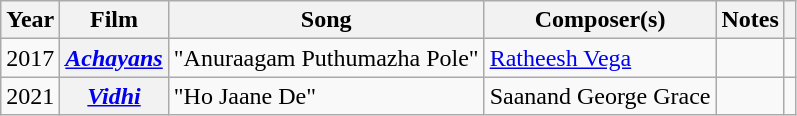<table class="wikitable plainrowheaders sortable">
<tr>
<th scope="col">Year</th>
<th scope="col">Film</th>
<th scope="col">Song</th>
<th scope="col">Composer(s)</th>
<th scope="col" class="unsortable">Notes</th>
<th scope="col" class="unsortable"></th>
</tr>
<tr>
<td>2017</td>
<th scope=row><em><a href='#'>Achayans</a></em></th>
<td>"Anuraagam Puthumazha Pole"</td>
<td><a href='#'>Ratheesh Vega</a></td>
<td></td>
<td></td>
</tr>
<tr>
<td>2021</td>
<th scope=row><em><a href='#'>Vidhi</a></em></th>
<td>"Ho Jaane De"</td>
<td>Saanand George Grace</td>
<td></td>
<td></td>
</tr>
</table>
